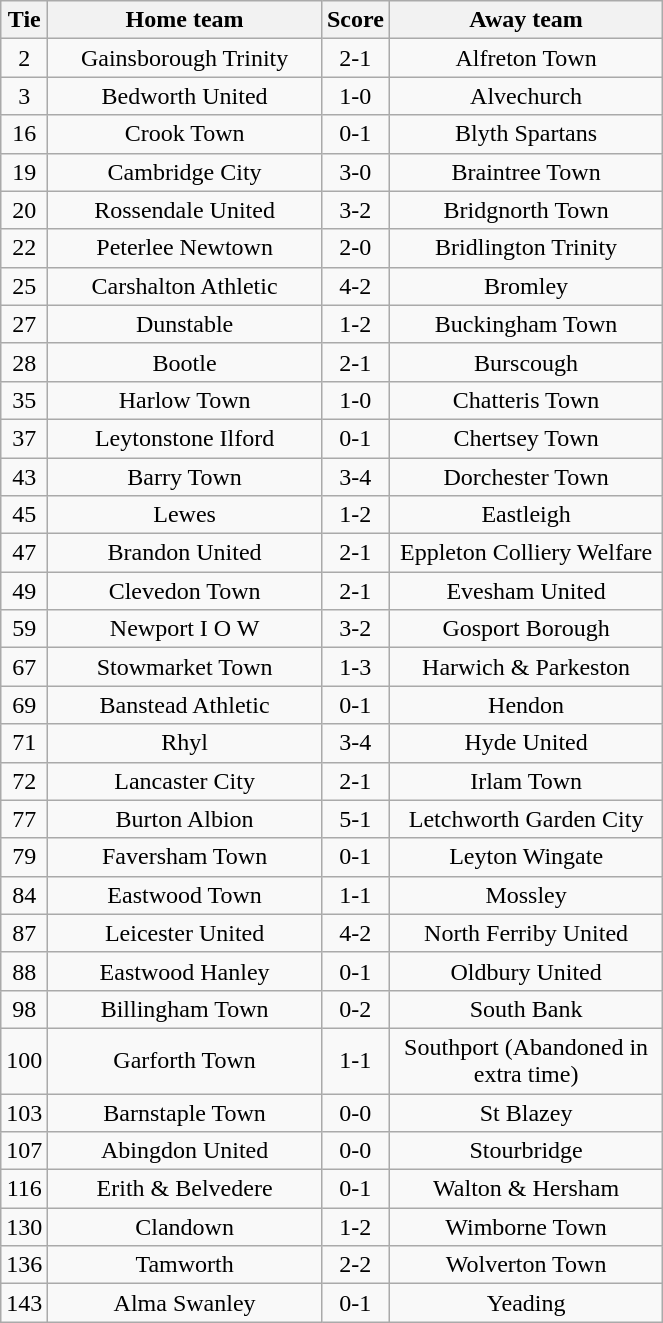<table class="wikitable" style="text-align:center;">
<tr>
<th width=20>Tie</th>
<th width=175>Home team</th>
<th width=20>Score</th>
<th width=175>Away team</th>
</tr>
<tr>
<td>2</td>
<td>Gainsborough Trinity</td>
<td>2-1</td>
<td>Alfreton Town</td>
</tr>
<tr>
<td>3</td>
<td>Bedworth United</td>
<td>1-0</td>
<td>Alvechurch</td>
</tr>
<tr>
<td>16</td>
<td>Crook Town</td>
<td>0-1</td>
<td>Blyth Spartans</td>
</tr>
<tr>
<td>19</td>
<td>Cambridge City</td>
<td>3-0</td>
<td>Braintree Town</td>
</tr>
<tr>
<td>20</td>
<td>Rossendale United</td>
<td>3-2</td>
<td>Bridgnorth Town</td>
</tr>
<tr>
<td>22</td>
<td>Peterlee Newtown</td>
<td>2-0</td>
<td>Bridlington Trinity</td>
</tr>
<tr>
<td>25</td>
<td>Carshalton Athletic</td>
<td>4-2</td>
<td>Bromley</td>
</tr>
<tr>
<td>27</td>
<td>Dunstable</td>
<td>1-2</td>
<td>Buckingham Town</td>
</tr>
<tr>
<td>28</td>
<td>Bootle</td>
<td>2-1</td>
<td>Burscough</td>
</tr>
<tr>
<td>35</td>
<td>Harlow Town</td>
<td>1-0</td>
<td>Chatteris Town</td>
</tr>
<tr>
<td>37</td>
<td>Leytonstone Ilford</td>
<td>0-1</td>
<td>Chertsey Town</td>
</tr>
<tr>
<td>43</td>
<td>Barry Town</td>
<td>3-4</td>
<td>Dorchester Town</td>
</tr>
<tr>
<td>45</td>
<td>Lewes</td>
<td>1-2</td>
<td>Eastleigh</td>
</tr>
<tr>
<td>47</td>
<td>Brandon United</td>
<td>2-1</td>
<td>Eppleton Colliery Welfare</td>
</tr>
<tr>
<td>49</td>
<td>Clevedon Town</td>
<td>2-1</td>
<td>Evesham United</td>
</tr>
<tr>
<td>59</td>
<td>Newport I O W</td>
<td>3-2</td>
<td>Gosport Borough</td>
</tr>
<tr>
<td>67</td>
<td>Stowmarket Town</td>
<td>1-3</td>
<td>Harwich & Parkeston</td>
</tr>
<tr>
<td>69</td>
<td>Banstead Athletic</td>
<td>0-1</td>
<td>Hendon</td>
</tr>
<tr>
<td>71</td>
<td>Rhyl</td>
<td>3-4</td>
<td>Hyde United</td>
</tr>
<tr>
<td>72</td>
<td>Lancaster City</td>
<td>2-1</td>
<td>Irlam Town</td>
</tr>
<tr>
<td>77</td>
<td>Burton Albion</td>
<td>5-1</td>
<td>Letchworth Garden City</td>
</tr>
<tr>
<td>79</td>
<td>Faversham Town</td>
<td>0-1</td>
<td>Leyton Wingate</td>
</tr>
<tr>
<td>84</td>
<td>Eastwood Town</td>
<td>1-1</td>
<td>Mossley</td>
</tr>
<tr>
<td>87</td>
<td>Leicester United</td>
<td>4-2</td>
<td>North Ferriby United</td>
</tr>
<tr>
<td>88</td>
<td>Eastwood Hanley</td>
<td>0-1</td>
<td>Oldbury United</td>
</tr>
<tr>
<td>98</td>
<td>Billingham Town</td>
<td>0-2</td>
<td>South Bank</td>
</tr>
<tr>
<td>100</td>
<td>Garforth Town</td>
<td>1-1</td>
<td>Southport (Abandoned in extra time)</td>
</tr>
<tr>
<td>103</td>
<td>Barnstaple Town</td>
<td>0-0</td>
<td>St Blazey</td>
</tr>
<tr>
<td>107</td>
<td>Abingdon United</td>
<td>0-0</td>
<td>Stourbridge</td>
</tr>
<tr>
<td>116</td>
<td>Erith & Belvedere</td>
<td>0-1</td>
<td>Walton & Hersham</td>
</tr>
<tr>
<td>130</td>
<td>Clandown</td>
<td>1-2</td>
<td>Wimborne Town</td>
</tr>
<tr>
<td>136</td>
<td>Tamworth</td>
<td>2-2</td>
<td>Wolverton Town</td>
</tr>
<tr>
<td>143</td>
<td>Alma Swanley</td>
<td>0-1</td>
<td>Yeading</td>
</tr>
</table>
